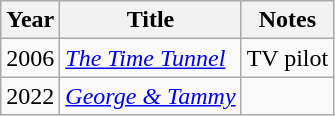<table class="wikitable">
<tr>
<th>Year</th>
<th>Title</th>
<th>Notes</th>
</tr>
<tr>
<td>2006</td>
<td><em><a href='#'>The Time Tunnel</a></em></td>
<td>TV pilot</td>
</tr>
<tr>
<td>2022</td>
<td><em><a href='#'>George & Tammy</a></em></td>
<td></td>
</tr>
</table>
